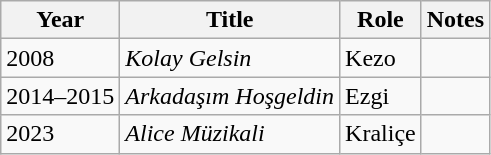<table class="wikitable"  style="font-size: 100%;">
<tr>
<th>Year</th>
<th>Title</th>
<th>Role</th>
<th>Notes</th>
</tr>
<tr>
<td>2008</td>
<td><em>Kolay Gelsin</em></td>
<td>Kezo</td>
<td></td>
</tr>
<tr>
<td>2014–2015</td>
<td><em>Arkadaşım Hoşgeldin</em></td>
<td>Ezgi</td>
<td></td>
</tr>
<tr>
<td>2023</td>
<td><em>Alice Müzikali</em></td>
<td>Kraliçe</td>
<td></td>
</tr>
</table>
